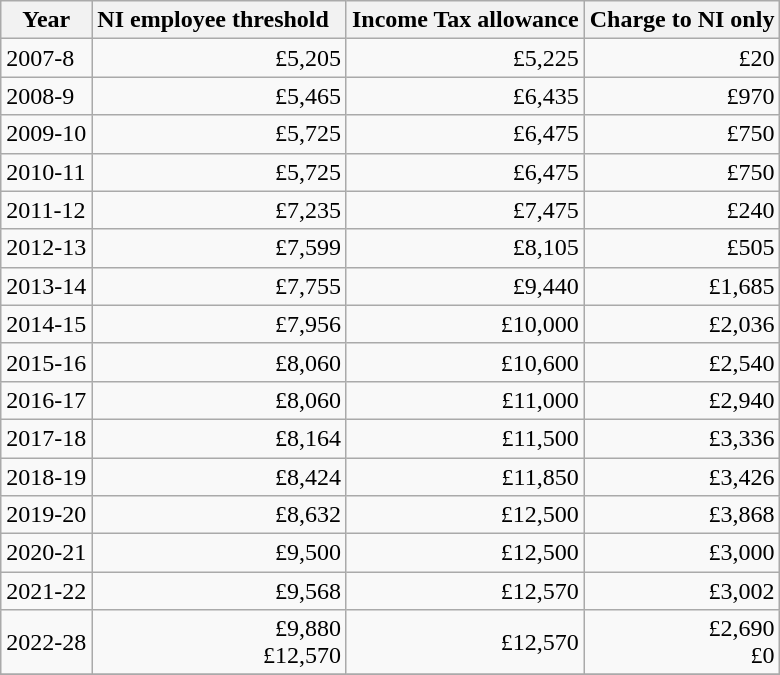<table class=wikitable>
<tr>
<th>Year</th>
<th>NI employee threshold  </th>
<th>Income Tax allowance</th>
<th>Charge to NI only</th>
</tr>
<tr>
<td>2007-8</td>
<td align=right>£5,205</td>
<td align=right>£5,225</td>
<td align=right>£20</td>
</tr>
<tr>
<td>2008-9</td>
<td align=right>£5,465</td>
<td align=right>£6,435</td>
<td align=right>£970</td>
</tr>
<tr>
<td>2009-10</td>
<td align=right>£5,725</td>
<td align=right>£6,475</td>
<td align=right>£750</td>
</tr>
<tr>
<td>2010-11</td>
<td align=right>£5,725</td>
<td align=right>£6,475</td>
<td align=right>£750</td>
</tr>
<tr>
<td>2011-12</td>
<td align=right>£7,235</td>
<td align=right>£7,475</td>
<td align=right>£240</td>
</tr>
<tr>
<td>2012-13</td>
<td align=right>£7,599</td>
<td align=right>£8,105</td>
<td align=right>£505</td>
</tr>
<tr>
<td>2013-14</td>
<td align=right>£7,755</td>
<td align=right>£9,440</td>
<td align=right>£1,685</td>
</tr>
<tr>
<td>2014-15</td>
<td align=right>£7,956</td>
<td align=right>£10,000</td>
<td align=right>£2,036</td>
</tr>
<tr>
<td>2015-16</td>
<td align=right>£8,060</td>
<td align=right>£10,600</td>
<td align=right>£2,540</td>
</tr>
<tr>
<td>2016-17</td>
<td align=right>£8,060</td>
<td align=right>£11,000</td>
<td align=right>£2,940</td>
</tr>
<tr>
<td>2017-18</td>
<td align=right>£8,164</td>
<td align=right>£11,500</td>
<td align=right>£3,336</td>
</tr>
<tr>
<td>2018-19</td>
<td align=right>£8,424</td>
<td align=right>£11,850</td>
<td align=right>£3,426</td>
</tr>
<tr>
<td>2019-20</td>
<td align=right>£8,632</td>
<td align=right>£12,500</td>
<td align=right>£3,868</td>
</tr>
<tr>
<td>2020-21</td>
<td align=right>£9,500</td>
<td align=right>£12,500</td>
<td align=right>£3,000</td>
</tr>
<tr>
<td>2021-22</td>
<td align=right>£9,568</td>
<td align=right>£12,570</td>
<td align=right>£3,002</td>
</tr>
<tr>
<td>2022-28</td>
<td align=right>  £9,880 <br>£12,570</td>
<td align=right>£12,570</td>
<td align=right>£2,690<br>£0</td>
</tr>
<tr>
</tr>
</table>
